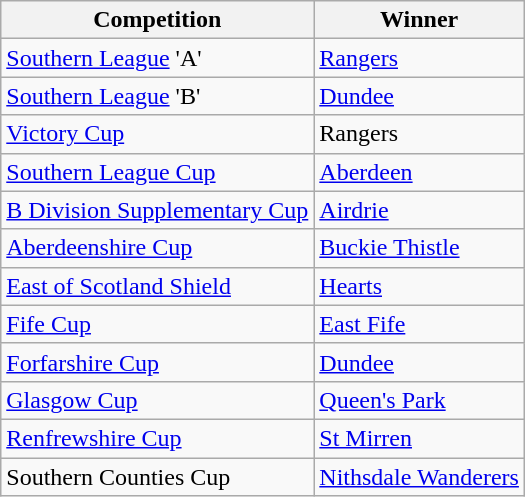<table class="wikitable">
<tr>
<th>Competition</th>
<th>Winner</th>
</tr>
<tr>
<td><a href='#'>Southern League</a> 'A'</td>
<td><a href='#'>Rangers</a></td>
</tr>
<tr>
<td><a href='#'>Southern League</a> 'B'</td>
<td><a href='#'>Dundee</a></td>
</tr>
<tr>
<td><a href='#'>Victory Cup</a></td>
<td>Rangers</td>
</tr>
<tr>
<td><a href='#'>Southern League Cup</a></td>
<td><a href='#'>Aberdeen</a></td>
</tr>
<tr>
<td><a href='#'>B Division Supplementary Cup</a></td>
<td><a href='#'>Airdrie</a></td>
</tr>
<tr>
<td><a href='#'>Aberdeenshire Cup</a></td>
<td><a href='#'>Buckie Thistle</a></td>
</tr>
<tr>
<td><a href='#'>East of Scotland Shield</a></td>
<td><a href='#'>Hearts</a></td>
</tr>
<tr>
<td><a href='#'>Fife Cup</a></td>
<td><a href='#'>East Fife</a></td>
</tr>
<tr>
<td><a href='#'>Forfarshire Cup</a></td>
<td><a href='#'>Dundee</a></td>
</tr>
<tr>
<td><a href='#'>Glasgow Cup</a></td>
<td><a href='#'>Queen's Park</a></td>
</tr>
<tr>
<td><a href='#'>Renfrewshire Cup</a></td>
<td><a href='#'>St Mirren</a></td>
</tr>
<tr>
<td>Southern Counties Cup</td>
<td><a href='#'>Nithsdale Wanderers</a></td>
</tr>
</table>
